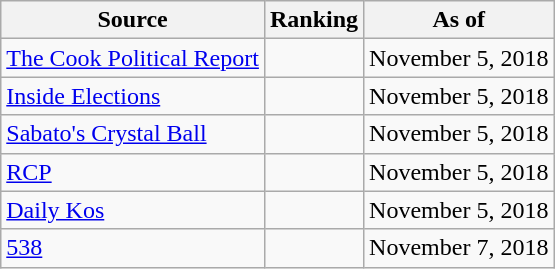<table class="wikitable" style="text-align:center">
<tr>
<th>Source</th>
<th>Ranking</th>
<th>As of</th>
</tr>
<tr>
<td align=left><a href='#'>The Cook Political Report</a></td>
<td></td>
<td>November 5, 2018</td>
</tr>
<tr>
<td align=left><a href='#'>Inside Elections</a></td>
<td></td>
<td>November 5, 2018</td>
</tr>
<tr>
<td align=left><a href='#'>Sabato's Crystal Ball</a></td>
<td></td>
<td>November 5, 2018</td>
</tr>
<tr>
<td align="left"><a href='#'>RCP</a></td>
<td></td>
<td>November 5, 2018</td>
</tr>
<tr>
<td align="left"><a href='#'>Daily Kos</a></td>
<td></td>
<td>November 5, 2018</td>
</tr>
<tr>
<td align="left"><a href='#'>538</a></td>
<td></td>
<td>November 7, 2018</td>
</tr>
</table>
